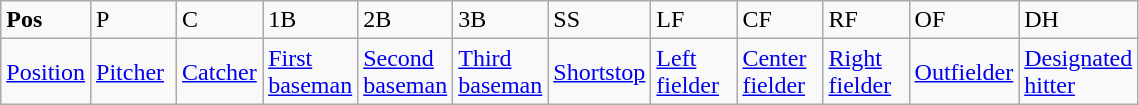<table class="wikitable">
<tr>
<td width="50"><strong>Pos</strong></td>
<td width="50">P</td>
<td width="50">C</td>
<td width="50">1B</td>
<td width="50">2B</td>
<td width="50">3B</td>
<td width="50">SS</td>
<td width="50">LF</td>
<td width="50">CF</td>
<td width="50">RF</td>
<td width="50">OF</td>
<td width="50">DH</td>
</tr>
<tr>
<td><a href='#'>Position</a></td>
<td><a href='#'>Pitcher</a></td>
<td><a href='#'>Catcher</a></td>
<td><a href='#'>First baseman</a></td>
<td><a href='#'>Second baseman</a></td>
<td><a href='#'>Third baseman</a></td>
<td><a href='#'>Shortstop</a></td>
<td><a href='#'>Left fielder</a></td>
<td><a href='#'>Center fielder</a></td>
<td><a href='#'>Right fielder</a></td>
<td><a href='#'>Outfielder</a></td>
<td><a href='#'>Designated hitter</a></td>
</tr>
</table>
